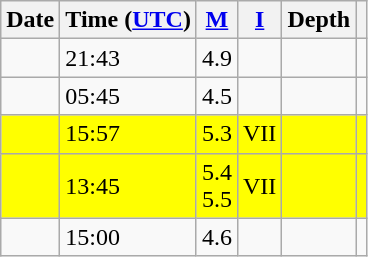<table class="wikitable sortable">
<tr>
<th scope="col">Date</th>
<th scope="col">Time (<a href='#'>UTC</a>)</th>
<th scope="col"><a href='#'>M</a></th>
<th scope="col"><a href='#'>I</a></th>
<th scope="col">Depth</th>
<th scope="col" class="unsortable"></th>
</tr>
<tr>
<td></td>
<td>21:43</td>
<td>4.9</td>
<td></td>
<td></td>
<td></td>
</tr>
<tr>
<td></td>
<td>05:45</td>
<td>4.5</td>
<td></td>
<td></td>
<td></td>
</tr>
<tr bgcolor="FFFF00">
<td></td>
<td>15:57</td>
<td>5.3</td>
<td> VII</td>
<td></td>
<td></td>
</tr>
<tr bgcolor="FFFF00">
<td></td>
<td>13:45</td>
<td>5.4<br>5.5</td>
<td> VII</td>
<td></td>
<td></td>
</tr>
<tr>
<td></td>
<td>15:00</td>
<td>4.6</td>
<td></td>
<td></td>
<td></td>
</tr>
</table>
